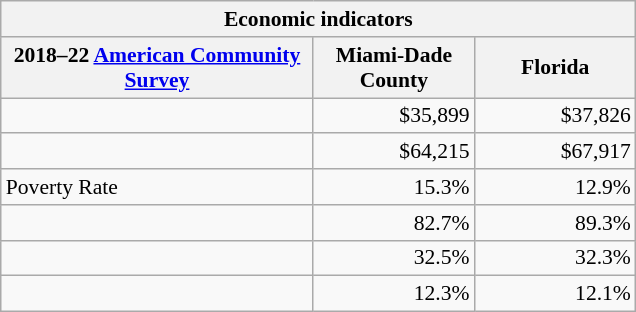<table class="wikitable" style="font-size: 90%; text-align: right">
<tr>
<th colspan="4">Economic indicators</th>
</tr>
<tr>
<th style="width: 14em;">2018–22 <a href='#'>American Community Survey</a></th>
<th style="width: 7em;">Miami-Dade County</th>
<th style="width: 7em;">Florida</th>
</tr>
<tr>
<td style="text-align:left"></td>
<td>$35,899</td>
<td>$37,826</td>
</tr>
<tr>
<td style="text-align:left"></td>
<td>$64,215</td>
<td>$67,917</td>
</tr>
<tr>
<td style="text-align:left">Poverty Rate</td>
<td>15.3%</td>
<td>12.9%</td>
</tr>
<tr>
<td style="text-align:left"></td>
<td>82.7%</td>
<td>89.3%</td>
</tr>
<tr>
<td style="text-align:left"></td>
<td>32.5%</td>
<td>32.3%</td>
</tr>
<tr>
<td style="text-align:left"></td>
<td>12.3%</td>
<td>12.1%</td>
</tr>
</table>
